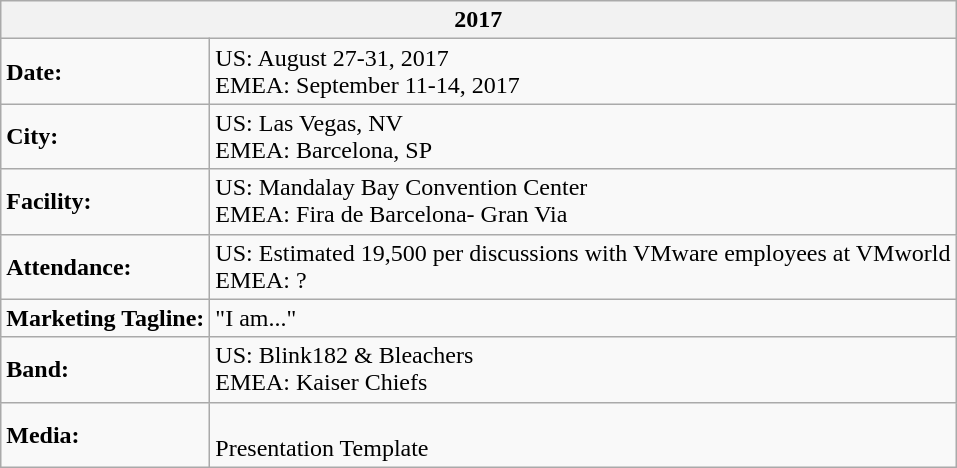<table class="wikitable">
<tr>
<th colspan="2">2017</th>
</tr>
<tr>
<td><strong>Date:</strong></td>
<td>US: August 27-31, 2017<br>EMEA: September 11-14, 2017</td>
</tr>
<tr>
<td><strong>City:</strong></td>
<td>US: Las Vegas, NV<br>EMEA: Barcelona, SP</td>
</tr>
<tr>
<td><strong>Facility:</strong></td>
<td>US: Mandalay Bay Convention Center<br>EMEA: Fira de Barcelona- Gran Via</td>
</tr>
<tr>
<td><strong>Attendance:</strong></td>
<td>US: Estimated 19,500 per discussions with VMware employees at VMworld<br>EMEA: ?</td>
</tr>
<tr>
<td><strong>Marketing Tagline:</strong></td>
<td>"I am..."</td>
</tr>
<tr>
<td><strong>Band:</strong></td>
<td>US: Blink182 & Bleachers<br>EMEA: Kaiser Chiefs</td>
</tr>
<tr>
<td><strong>Media:</strong></td>
<td><br>Presentation Template<br></td>
</tr>
</table>
